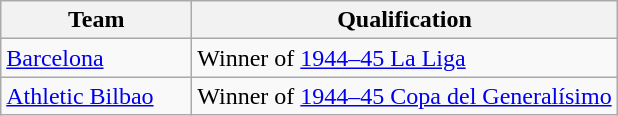<table class= "wikitable">
<tr>
<th width=120px>Team</th>
<th>Qualification</th>
</tr>
<tr>
<td><a href='#'>Barcelona</a></td>
<td>Winner of <a href='#'>1944–45 La Liga</a></td>
</tr>
<tr>
<td><a href='#'>Athletic Bilbao</a></td>
<td>Winner of <a href='#'>1944–45 Copa del Generalísimo</a></td>
</tr>
</table>
